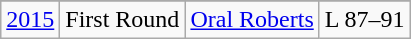<table class="wikitable" style="text-align:center">
<tr>
</tr>
<tr align="center">
<td><a href='#'>2015</a></td>
<td>First Round</td>
<td><a href='#'>Oral Roberts</a></td>
<td>L 87–91</td>
</tr>
</table>
